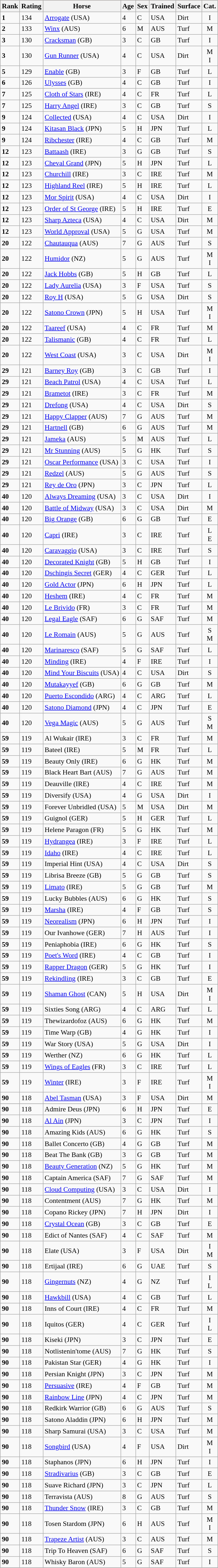<table class="wikitable sortable" style="font-size:90%">
<tr style="background:tan; text-align:center;">
<th><strong>Rank</strong><br></th>
<th><strong>Rating</strong><br></th>
<th><strong>Horse</strong><br></th>
<th><strong>Age</strong><br></th>
<th><strong>Sex</strong><br></th>
<th><strong>Trained</strong><br></th>
<th><strong>Surface</strong><br></th>
<th><strong>Cat.</strong><br></th>
</tr>
<tr>
<td><strong>1</strong></td>
<td>134</td>
<td><a href='#'>Arrogate</a> (USA)</td>
<td>4</td>
<td>C</td>
<td>USA</td>
<td>Dirt</td>
<td align=center>I</td>
</tr>
<tr>
<td><strong>2</strong></td>
<td>133</td>
<td><a href='#'>Winx</a> (AUS)</td>
<td>6</td>
<td>M</td>
<td>AUS</td>
<td>Turf</td>
<td align=center>M</td>
</tr>
<tr>
<td><strong>3</strong></td>
<td>130</td>
<td><a href='#'>Cracksman</a> (GB)</td>
<td>3</td>
<td>C</td>
<td>GB</td>
<td>Turf</td>
<td align=center>I</td>
</tr>
<tr>
<td><strong>3</strong></td>
<td>130</td>
<td><a href='#'>Gun Runner</a> (USA)</td>
<td>4</td>
<td>C</td>
<td>USA</td>
<td>Dirt</td>
<td align=center>M<br>I</td>
</tr>
<tr>
<td><strong>5</strong></td>
<td>129</td>
<td><a href='#'>Enable</a> (GB)</td>
<td>3</td>
<td>F</td>
<td>GB</td>
<td>Turf</td>
<td align=center>L</td>
</tr>
<tr>
<td><strong>6</strong></td>
<td>126</td>
<td><a href='#'>Ulysses</a> (GB)</td>
<td>4</td>
<td>C</td>
<td>GB</td>
<td>Turf</td>
<td align=center>I</td>
</tr>
<tr>
<td><strong>7</strong></td>
<td>125</td>
<td><a href='#'>Cloth of Stars</a> (IRE)</td>
<td>4</td>
<td>C</td>
<td>FR</td>
<td>Turf</td>
<td align=center>L</td>
</tr>
<tr>
<td><strong>7</strong></td>
<td>125</td>
<td><a href='#'>Harry Angel</a> (IRE)</td>
<td>3</td>
<td>C</td>
<td>GB</td>
<td>Turf</td>
<td align=center>S</td>
</tr>
<tr>
<td><strong>9</strong></td>
<td>124</td>
<td><a href='#'>Collected</a> (USA)</td>
<td>4</td>
<td>C</td>
<td>USA</td>
<td>Dirt</td>
<td align=center>I</td>
</tr>
<tr>
<td><strong>9</strong></td>
<td>124</td>
<td><a href='#'>Kitasan Black</a> (JPN)</td>
<td>5</td>
<td>H</td>
<td>JPN</td>
<td>Turf</td>
<td align=center>L</td>
</tr>
<tr>
<td><strong>9</strong></td>
<td>124</td>
<td><a href='#'>Ribchester</a> (IRE)</td>
<td>4</td>
<td>C</td>
<td>GB</td>
<td>Turf</td>
<td align=center>M</td>
</tr>
<tr>
<td><strong>12</strong></td>
<td>123</td>
<td><a href='#'>Battaash</a> (IRE)</td>
<td>3</td>
<td>G</td>
<td>GB</td>
<td>Turf</td>
<td align=center>S</td>
</tr>
<tr>
<td><strong>12</strong></td>
<td>123</td>
<td><a href='#'>Cheval Grand</a> (JPN)</td>
<td>5</td>
<td>H</td>
<td>JPN</td>
<td>Turf</td>
<td align=center>L</td>
</tr>
<tr>
<td><strong>12</strong></td>
<td>123</td>
<td><a href='#'>Churchill</a> (IRE)</td>
<td>3</td>
<td>C</td>
<td>IRE</td>
<td>Turf</td>
<td align=center>M</td>
</tr>
<tr>
<td><strong>12</strong></td>
<td>123</td>
<td><a href='#'>Highland Reel</a> (IRE)</td>
<td>5</td>
<td>H</td>
<td>IRE</td>
<td>Turf</td>
<td align=center>L</td>
</tr>
<tr>
<td><strong>12</strong></td>
<td>123</td>
<td><a href='#'>Mor Spirit</a> (USA)</td>
<td>4</td>
<td>C</td>
<td>USA</td>
<td>Dirt</td>
<td align=center>I</td>
</tr>
<tr>
<td><strong>12</strong></td>
<td>123</td>
<td><a href='#'>Order of St George</a> (IRE)</td>
<td>5</td>
<td>H</td>
<td>IRE</td>
<td>Turf</td>
<td align=center>E</td>
</tr>
<tr>
<td><strong>12</strong></td>
<td>123</td>
<td><a href='#'>Sharp Azteca</a> (USA)</td>
<td>4</td>
<td>C</td>
<td>USA</td>
<td>Dirt</td>
<td align=center>M</td>
</tr>
<tr>
<td><strong>12</strong></td>
<td>123</td>
<td><a href='#'>World Approval</a> (USA)</td>
<td>5</td>
<td>G</td>
<td>USA</td>
<td>Turf</td>
<td align=center>M</td>
</tr>
<tr>
<td><strong>20</strong></td>
<td>122</td>
<td><a href='#'>Chautauqua</a> (AUS)</td>
<td>7</td>
<td>G</td>
<td>AUS</td>
<td>Turf</td>
<td align=center>S</td>
</tr>
<tr>
<td><strong>20</strong></td>
<td>122</td>
<td><a href='#'>Humidor</a> (NZ)</td>
<td>5</td>
<td>G</td>
<td>AUS</td>
<td>Turf</td>
<td align=center>M<br>I</td>
</tr>
<tr>
<td><strong>20</strong></td>
<td>122</td>
<td><a href='#'>Jack Hobbs</a> (GB)</td>
<td>5</td>
<td>H</td>
<td>GB</td>
<td>Turf</td>
<td align=center>L</td>
</tr>
<tr>
<td><strong>20</strong></td>
<td>122</td>
<td><a href='#'>Lady Aurelia</a> (USA)</td>
<td>3</td>
<td>F</td>
<td>USA</td>
<td>Turf</td>
<td align=center>S</td>
</tr>
<tr>
<td><strong>20</strong></td>
<td>122</td>
<td><a href='#'>Roy H</a> (USA)</td>
<td>5</td>
<td>G</td>
<td>USA</td>
<td>Dirt</td>
<td align=center>S</td>
</tr>
<tr>
<td><strong>20</strong></td>
<td>122</td>
<td><a href='#'>Satono Crown</a> (JPN)</td>
<td>5</td>
<td>H</td>
<td>USA</td>
<td>Turf</td>
<td align=center>M<br>I</td>
</tr>
<tr>
<td><strong>20</strong></td>
<td>122</td>
<td><a href='#'>Taareef</a> (USA)</td>
<td>4</td>
<td>C</td>
<td>FR</td>
<td>Turf</td>
<td align=center>M</td>
</tr>
<tr>
<td><strong>20</strong></td>
<td>122</td>
<td><a href='#'>Talismanic</a> (GB)</td>
<td>4</td>
<td>C</td>
<td>FR</td>
<td>Turf</td>
<td align=center>L</td>
</tr>
<tr>
<td><strong>20</strong></td>
<td>122</td>
<td><a href='#'>West Coast</a> (USA)</td>
<td>3</td>
<td>C</td>
<td>USA</td>
<td>Dirt</td>
<td align=center>M<br>I</td>
</tr>
<tr>
<td><strong>29</strong></td>
<td>121</td>
<td><a href='#'>Barney Roy</a> (GB)</td>
<td>3</td>
<td>C</td>
<td>GB</td>
<td>Turf</td>
<td align=center>I</td>
</tr>
<tr>
<td><strong>29</strong></td>
<td>121</td>
<td><a href='#'>Beach Patrol</a> (USA)</td>
<td>4</td>
<td>C</td>
<td>USA</td>
<td>Turf</td>
<td align=center>L</td>
</tr>
<tr>
<td><strong>29</strong></td>
<td>121</td>
<td><a href='#'>Brametot</a> (IRE)</td>
<td>3</td>
<td>C</td>
<td>FR</td>
<td>Turf</td>
<td align=center>M</td>
</tr>
<tr>
<td><strong>29</strong></td>
<td>121</td>
<td><a href='#'>Drefong</a> (USA)</td>
<td>4</td>
<td>C</td>
<td>USA</td>
<td>Dirt</td>
<td align=center>S</td>
</tr>
<tr>
<td><strong>29</strong></td>
<td>121</td>
<td><a href='#'>Happy Clapper</a> (AUS)</td>
<td>7</td>
<td>G</td>
<td>AUS</td>
<td>Turf</td>
<td align=center>M</td>
</tr>
<tr>
<td><strong>29</strong></td>
<td>121</td>
<td><a href='#'>Hartnell</a> (GB)</td>
<td>6</td>
<td>G</td>
<td>AUS</td>
<td>Turf</td>
<td align=center>M</td>
</tr>
<tr>
<td><strong>29</strong></td>
<td>121</td>
<td><a href='#'>Jameka</a> (AUS)</td>
<td>5</td>
<td>M</td>
<td>AUS</td>
<td>Turf</td>
<td align=center>L</td>
</tr>
<tr>
<td><strong>29</strong></td>
<td>121</td>
<td><a href='#'>Mr Stunning</a> (AUS)</td>
<td>5</td>
<td>G</td>
<td>HK</td>
<td>Turf</td>
<td align=center>S</td>
</tr>
<tr>
<td><strong>29</strong></td>
<td>121</td>
<td><a href='#'>Oscar Performance</a> (USA)</td>
<td>3</td>
<td>C</td>
<td>USA</td>
<td>Turf</td>
<td align=center>I</td>
</tr>
<tr>
<td><strong>29</strong></td>
<td>121</td>
<td><a href='#'>Redzel</a> (AUS)</td>
<td>5</td>
<td>G</td>
<td>AUS</td>
<td>Turf</td>
<td align=center>S</td>
</tr>
<tr>
<td><strong>29</strong></td>
<td>121</td>
<td><a href='#'>Rey de Oro</a> (JPN)</td>
<td>3</td>
<td>C</td>
<td>JPN</td>
<td>Turf</td>
<td align=center>L</td>
</tr>
<tr>
<td><strong>40</strong></td>
<td>120</td>
<td><a href='#'>Always Dreaming</a> (USA)</td>
<td>3</td>
<td>C</td>
<td>USA</td>
<td>Dirt</td>
<td align=center>I</td>
</tr>
<tr>
<td><strong>40</strong></td>
<td>120</td>
<td><a href='#'>Battle of Midway</a> (USA)</td>
<td>3</td>
<td>C</td>
<td>USA</td>
<td>Dirt</td>
<td align=center>M</td>
</tr>
<tr>
<td><strong>40</strong></td>
<td>120</td>
<td><a href='#'>Big Orange</a> (GB)</td>
<td>6</td>
<td>G</td>
<td>GB</td>
<td>Turf</td>
<td align=center>E</td>
</tr>
<tr>
<td><strong>40</strong></td>
<td>120</td>
<td><a href='#'>Capri</a> (IRE)</td>
<td>3</td>
<td>C</td>
<td>IRE</td>
<td>Turf</td>
<td align=center>L<br>E</td>
</tr>
<tr>
<td><strong>40</strong></td>
<td>120</td>
<td><a href='#'>Caravaggio</a> (USA)</td>
<td>3</td>
<td>C</td>
<td>IRE</td>
<td>Turf</td>
<td align=center>S</td>
</tr>
<tr>
<td><strong>40</strong></td>
<td>120</td>
<td><a href='#'>Decorated Knight</a> (GB)</td>
<td>5</td>
<td>H</td>
<td>GB</td>
<td>Turf</td>
<td align=center>I</td>
</tr>
<tr>
<td><strong>40</strong></td>
<td>120</td>
<td><a href='#'>Dschingis Secret</a> (GER)</td>
<td>4</td>
<td>C</td>
<td>GER</td>
<td>Turf</td>
<td align=center>L</td>
</tr>
<tr>
<td><strong>40</strong></td>
<td>120</td>
<td><a href='#'>Gold Actor</a> (JPN)</td>
<td>6</td>
<td>H</td>
<td>JPN</td>
<td>Turf</td>
<td align=center>L</td>
</tr>
<tr>
<td><strong>40</strong></td>
<td>120</td>
<td><a href='#'>Heshem</a> (IRE)</td>
<td>4</td>
<td>C</td>
<td>FR</td>
<td>Turf</td>
<td align=center>M</td>
</tr>
<tr>
<td><strong>40</strong></td>
<td>120</td>
<td><a href='#'>Le Brivido</a> (FR)</td>
<td>3</td>
<td>C</td>
<td>FR</td>
<td>Turf</td>
<td align=center>M</td>
</tr>
<tr>
<td><strong>40</strong></td>
<td>120</td>
<td><a href='#'>Legal Eagle</a> (SAF)</td>
<td>6</td>
<td>G</td>
<td>SAF</td>
<td>Turf</td>
<td align=center>M</td>
</tr>
<tr>
<td><strong>40</strong></td>
<td>120</td>
<td><a href='#'>Le Romain</a> (AUS)</td>
<td>5</td>
<td>G</td>
<td>AUS</td>
<td>Turf</td>
<td align=center>S<br>M</td>
</tr>
<tr>
<td><strong>40</strong></td>
<td>120</td>
<td><a href='#'>Marinaresco</a> (SAF)</td>
<td>5</td>
<td>G</td>
<td>SAF</td>
<td>Turf</td>
<td align=center>L</td>
</tr>
<tr>
<td><strong>40</strong></td>
<td>120</td>
<td><a href='#'>Minding</a> (IRE)</td>
<td>4</td>
<td>F</td>
<td>IRE</td>
<td>Turf</td>
<td align=center>I</td>
</tr>
<tr>
<td><strong>40</strong></td>
<td>120</td>
<td><a href='#'>Mind Your Biscuits</a> (USA)</td>
<td>4</td>
<td>C</td>
<td>USA</td>
<td>Dirt</td>
<td align=center>S</td>
</tr>
<tr>
<td><strong>40</strong></td>
<td>120</td>
<td><a href='#'>Mutakayyef</a> (GB)</td>
<td>6</td>
<td>G</td>
<td>GB</td>
<td>Turf</td>
<td align=center>M</td>
</tr>
<tr>
<td><strong>40</strong></td>
<td>120</td>
<td><a href='#'>Puerto Escondido</a> (ARG)</td>
<td>4</td>
<td>C</td>
<td>ARG</td>
<td>Turf</td>
<td align=center>L</td>
</tr>
<tr>
<td><strong>40</strong></td>
<td>120</td>
<td><a href='#'>Satono Diamond</a> (JPN)</td>
<td>4</td>
<td>C</td>
<td>JPN</td>
<td>Turf</td>
<td align=center>E</td>
</tr>
<tr>
<td><strong>40</strong></td>
<td>120</td>
<td><a href='#'>Vega Magic</a> (AUS)</td>
<td>5</td>
<td>G</td>
<td>AUS</td>
<td>Turf</td>
<td align=center>S<br>M</td>
</tr>
<tr>
<td><strong>59</strong></td>
<td>119</td>
<td>Al Wukair (IRE)</td>
<td>3</td>
<td>C</td>
<td>FR</td>
<td>Turf</td>
<td align=center>M</td>
</tr>
<tr>
<td><strong>59</strong></td>
<td>119</td>
<td>Bateel (IRE)</td>
<td>5</td>
<td>M</td>
<td>FR</td>
<td>Turf</td>
<td align=center>L</td>
</tr>
<tr>
<td><strong>59</strong></td>
<td>119</td>
<td>Beauty Only (IRE)</td>
<td>6</td>
<td>G</td>
<td>HK</td>
<td>Turf</td>
<td align=center>M</td>
</tr>
<tr>
<td><strong>59</strong></td>
<td>119</td>
<td>Black Heart Bart (AUS)</td>
<td>7</td>
<td>G</td>
<td>AUS</td>
<td>Turf</td>
<td align=center>M</td>
</tr>
<tr>
<td><strong>59</strong></td>
<td>119</td>
<td>Deauville (IRE)</td>
<td>4</td>
<td>C</td>
<td>IRE</td>
<td>Turf</td>
<td align=center>M</td>
</tr>
<tr>
<td><strong>59</strong></td>
<td>119</td>
<td>Diversify (USA)</td>
<td>4</td>
<td>G</td>
<td>USA</td>
<td>Dirt</td>
<td align=center>I</td>
</tr>
<tr>
<td><strong>59</strong></td>
<td>119</td>
<td>Forever Unbridled (USA)</td>
<td>5</td>
<td>M</td>
<td>USA</td>
<td>Dirt</td>
<td align=center>M</td>
</tr>
<tr>
<td><strong>59</strong></td>
<td>119</td>
<td>Guignol (GER)</td>
<td>5</td>
<td>H</td>
<td>GER</td>
<td>Turf</td>
<td align=center>L</td>
</tr>
<tr>
<td><strong>59</strong></td>
<td>119</td>
<td>Helene Paragon (FR)</td>
<td>5</td>
<td>G</td>
<td>HK</td>
<td>Turf</td>
<td align=center>M</td>
</tr>
<tr>
<td><strong>59</strong></td>
<td>119</td>
<td><a href='#'>Hydrangea</a> (IRE)</td>
<td>3</td>
<td>F</td>
<td>IRE</td>
<td>Turf</td>
<td align=center>L</td>
</tr>
<tr>
<td><strong>59</strong></td>
<td>119</td>
<td><a href='#'>Idaho</a> (IRE)</td>
<td>4</td>
<td>C</td>
<td>IRE</td>
<td>Turf</td>
<td align=center>L</td>
</tr>
<tr>
<td><strong>59</strong></td>
<td>119</td>
<td>Imperial Hint (USA)</td>
<td>4</td>
<td>C</td>
<td>USA</td>
<td>Dirt</td>
<td align=center>S</td>
</tr>
<tr>
<td><strong>59</strong></td>
<td>119</td>
<td>Librisa Breeze (GB)</td>
<td>5</td>
<td>G</td>
<td>GB</td>
<td>Turf</td>
<td align=center>S</td>
</tr>
<tr>
<td><strong>59</strong></td>
<td>119</td>
<td><a href='#'>Limato</a> (IRE)</td>
<td>5</td>
<td>G</td>
<td>GB</td>
<td>Turf</td>
<td align=center>M</td>
</tr>
<tr>
<td><strong>59</strong></td>
<td>119</td>
<td>Lucky Bubbles (AUS)</td>
<td>6</td>
<td>G</td>
<td>HK</td>
<td>Turf</td>
<td align=center>S</td>
</tr>
<tr>
<td><strong>59</strong></td>
<td>119</td>
<td><a href='#'>Marsha</a> (IRE)</td>
<td>4</td>
<td>F</td>
<td>GB</td>
<td>Turf</td>
<td align=center>S</td>
</tr>
<tr>
<td><strong>59</strong></td>
<td>119</td>
<td><a href='#'>Neorealism</a> (JPN)</td>
<td>6</td>
<td>H</td>
<td>JPN</td>
<td>Turf</td>
<td align=center>I</td>
</tr>
<tr>
<td><strong>59</strong></td>
<td>119</td>
<td>Our Ivanhowe (GER)</td>
<td>7</td>
<td>H</td>
<td>AUS</td>
<td>Turf</td>
<td align=center>I</td>
</tr>
<tr>
<td><strong>59</strong></td>
<td>119</td>
<td>Peniaphobia (IRE)</td>
<td>6</td>
<td>G</td>
<td>HK</td>
<td>Turf</td>
<td align=center>S</td>
</tr>
<tr>
<td><strong>59</strong></td>
<td>119</td>
<td><a href='#'>Poet's Word</a> (IRE)</td>
<td>4</td>
<td>C</td>
<td>GB</td>
<td>Turf</td>
<td align=center>I</td>
</tr>
<tr>
<td><strong>59</strong></td>
<td>119</td>
<td><a href='#'>Rapper Dragon</a> (GER)</td>
<td>5</td>
<td>G</td>
<td>HK</td>
<td>Turf</td>
<td align=center>I</td>
</tr>
<tr>
<td><strong>59</strong></td>
<td>119</td>
<td><a href='#'>Rekindling</a> (IRE)</td>
<td>3</td>
<td>C</td>
<td>GB</td>
<td>Turf</td>
<td align=center>E</td>
</tr>
<tr>
<td><strong>59</strong></td>
<td>119</td>
<td><a href='#'>Shaman Ghost</a> (CAN)</td>
<td>5</td>
<td>H</td>
<td>USA</td>
<td>Dirt</td>
<td align=center>M<br>I</td>
</tr>
<tr>
<td><strong>59</strong></td>
<td>119</td>
<td>Sixties Song (ARG)</td>
<td>4</td>
<td>C</td>
<td>ARG</td>
<td>Turf</td>
<td align=center>L</td>
</tr>
<tr>
<td><strong>59</strong></td>
<td>119</td>
<td>Thewizardofoz (AUS)</td>
<td>6</td>
<td>G</td>
<td>HK</td>
<td>Turf</td>
<td align=center>M</td>
</tr>
<tr>
<td><strong>59</strong></td>
<td>119</td>
<td>Time Warp (GB)</td>
<td>4</td>
<td>G</td>
<td>HK</td>
<td>Turf</td>
<td align=center>I</td>
</tr>
<tr>
<td><strong>59</strong></td>
<td>119</td>
<td>War Story (USA)</td>
<td>5</td>
<td>G</td>
<td>USA</td>
<td>Dirt</td>
<td align=center>I</td>
</tr>
<tr>
<td><strong>59</strong></td>
<td>119</td>
<td>Werther (NZ)</td>
<td>6</td>
<td>G</td>
<td>HK</td>
<td>Turf</td>
<td align=center>L</td>
</tr>
<tr>
<td><strong>59</strong></td>
<td>119</td>
<td><a href='#'>Wings of Eagles</a> (FR)</td>
<td>3</td>
<td>C</td>
<td>IRE</td>
<td>Turf</td>
<td align=center>L</td>
</tr>
<tr>
<td><strong>59</strong></td>
<td>119</td>
<td><a href='#'>Winter</a> (IRE)</td>
<td>3</td>
<td>F</td>
<td>IRE</td>
<td>Turf</td>
<td align=center>M<br>I</td>
</tr>
<tr>
<td><strong>90</strong></td>
<td>118</td>
<td><a href='#'>Abel Tasman</a> (USA)</td>
<td>3</td>
<td>F</td>
<td>USA</td>
<td>Dirt</td>
<td align=center>M</td>
</tr>
<tr>
</tr>
<tr>
<td><strong>90</strong></td>
<td>118</td>
<td>Admire Deus (JPN)</td>
<td>6</td>
<td>H</td>
<td>JPN</td>
<td>Turf</td>
<td align=center>E</td>
</tr>
<tr>
<td><strong>90</strong></td>
<td>118</td>
<td><a href='#'>Al Ain</a> (JPN)</td>
<td>3</td>
<td>C</td>
<td>JPN</td>
<td>Turf</td>
<td align=center>I</td>
</tr>
<tr>
<td><strong>90</strong></td>
<td>118</td>
<td>Amazing Kids (AUS)</td>
<td>6</td>
<td>G</td>
<td>HK</td>
<td>Turf</td>
<td align=center>S</td>
</tr>
<tr>
<td><strong>90</strong></td>
<td>118</td>
<td>Ballet Concerto (GB)</td>
<td>4</td>
<td>G</td>
<td>GB</td>
<td>Turf</td>
<td align=center>M</td>
</tr>
<tr>
<td><strong>90</strong></td>
<td>118</td>
<td>Beat The Bank (GB)</td>
<td>3</td>
<td>G</td>
<td>GB</td>
<td>Turf</td>
<td align=center>M</td>
</tr>
<tr>
<td><strong>90</strong></td>
<td>118</td>
<td><a href='#'>Beauty Generation</a> (NZ)</td>
<td>5</td>
<td>G</td>
<td>HK</td>
<td>Turf</td>
<td align=center>M</td>
</tr>
<tr>
<td><strong>90</strong></td>
<td>118</td>
<td>Captain America (SAF)</td>
<td>7</td>
<td>G</td>
<td>SAF</td>
<td>Turf</td>
<td align=center>M</td>
</tr>
<tr>
<td><strong>90</strong></td>
<td>118</td>
<td><a href='#'>Cloud Computing</a> (USA)</td>
<td>3</td>
<td>C</td>
<td>USA</td>
<td>Dirt</td>
<td align=center>I</td>
</tr>
<tr>
<td><strong>90</strong></td>
<td>118</td>
<td>Contentment (AUS)</td>
<td>7</td>
<td>G</td>
<td>HK</td>
<td>Turf</td>
<td align=center>M</td>
</tr>
<tr>
<td><strong>90</strong></td>
<td>118</td>
<td>Copano Rickey (JPN)</td>
<td>7</td>
<td>H</td>
<td>JPN</td>
<td>Dirt</td>
<td align=center>I</td>
</tr>
<tr>
<td><strong>90</strong></td>
<td>118</td>
<td><a href='#'>Crystal Ocean</a> (GB)</td>
<td>3</td>
<td>C</td>
<td>GB</td>
<td>Turf</td>
<td align=center>E</td>
</tr>
<tr>
<td><strong>90</strong></td>
<td>118</td>
<td>Edict of Nantes (SAF)</td>
<td>4</td>
<td>C</td>
<td>SAF</td>
<td>Turf</td>
<td align=center>M</td>
</tr>
<tr>
<td><strong>90</strong></td>
<td>118</td>
<td>Elate (USA)</td>
<td>3</td>
<td>F</td>
<td>USA</td>
<td>Dirt</td>
<td align=center>I<br>M</td>
</tr>
<tr>
<td><strong>90</strong></td>
<td>118</td>
<td>Ertijaal (IRE)</td>
<td>6</td>
<td>G</td>
<td>UAE</td>
<td>Turf</td>
<td align=center>S</td>
</tr>
<tr>
<td><strong>90</strong></td>
<td>118</td>
<td><a href='#'>Gingernuts</a> (NZ)</td>
<td>4</td>
<td>G</td>
<td>NZ</td>
<td>Turf</td>
<td align=center>I<br>L</td>
</tr>
<tr>
<td><strong>90</strong></td>
<td>118</td>
<td><a href='#'>Hawkbill</a> (USA)</td>
<td>4</td>
<td>C</td>
<td>GB</td>
<td>Turf</td>
<td align=center>L</td>
</tr>
<tr>
<td><strong>90</strong></td>
<td>118</td>
<td>Inns of Court (IRE)</td>
<td>4</td>
<td>C</td>
<td>FR</td>
<td>Turf</td>
<td align=center>M</td>
</tr>
<tr>
<td><strong>90</strong></td>
<td>118</td>
<td>Iquitos (GER)</td>
<td>4</td>
<td>C</td>
<td>GER</td>
<td>Turf</td>
<td align=center>I<br>L</td>
</tr>
<tr>
<td><strong>90</strong></td>
<td>118</td>
<td>Kiseki (JPN)</td>
<td>3</td>
<td>C</td>
<td>JPN</td>
<td>Turf</td>
<td align=center>E</td>
</tr>
<tr>
<td><strong>90</strong></td>
<td>118</td>
<td>Notlistenin'tome (AUS)</td>
<td>7</td>
<td>G</td>
<td>HK</td>
<td>Turf</td>
<td align=center>S</td>
</tr>
<tr>
<td><strong>90</strong></td>
<td>118</td>
<td>Pakistan Star (GER)</td>
<td>4</td>
<td>G</td>
<td>HK</td>
<td>Turf</td>
<td align=center>I</td>
</tr>
<tr>
<td><strong>90</strong></td>
<td>118</td>
<td>Persian Knight (JPN)</td>
<td>3</td>
<td>C</td>
<td>JPN</td>
<td>Turf</td>
<td align=center>M</td>
</tr>
<tr>
<td><strong>90</strong></td>
<td>118</td>
<td><a href='#'>Persuasive</a> (IRE)</td>
<td>4</td>
<td>F</td>
<td>GB</td>
<td>Turf</td>
<td align=center>M</td>
</tr>
<tr>
<td><strong>90</strong></td>
<td>118</td>
<td><a href='#'>Rainbow Line</a> (JPN)</td>
<td>4</td>
<td>C</td>
<td>JPN</td>
<td>Turf</td>
<td align=center>M</td>
</tr>
<tr>
<td><strong>90</strong></td>
<td>118</td>
<td>Redkirk Warrior (GB)</td>
<td>6</td>
<td>G</td>
<td>AUS</td>
<td>Turf</td>
<td align=center>S</td>
</tr>
<tr>
<td><strong>90</strong></td>
<td>118</td>
<td>Satono Aladdin (JPN)</td>
<td>6</td>
<td>H</td>
<td>JPN</td>
<td>Turf</td>
<td align=center>M</td>
</tr>
<tr>
<td><strong>90</strong></td>
<td>118</td>
<td>Sharp Samurai (USA)</td>
<td>3</td>
<td>C</td>
<td>USA</td>
<td>Turf</td>
<td align=center>M</td>
</tr>
<tr>
<td><strong>90</strong></td>
<td>118</td>
<td><a href='#'>Songbird</a> (USA)</td>
<td>4</td>
<td>F</td>
<td>USA</td>
<td>Dirt</td>
<td align=center>M<br>I</td>
</tr>
<tr>
<td><strong>90</strong></td>
<td>118</td>
<td>Staphanos (JPN)</td>
<td>6</td>
<td>H</td>
<td>JPN</td>
<td>Turf</td>
<td align=center>I</td>
</tr>
<tr>
<td><strong>90</strong></td>
<td>118</td>
<td><a href='#'>Stradivarius</a> (GB)</td>
<td>3</td>
<td>C</td>
<td>GB</td>
<td>Turf</td>
<td align=center>E</td>
</tr>
<tr>
<td><strong>90</strong></td>
<td>118</td>
<td>Suave Richard (JPN)</td>
<td>3</td>
<td>C</td>
<td>JPN</td>
<td>Turf</td>
<td align=center>L</td>
</tr>
<tr>
<td><strong>90</strong></td>
<td>118</td>
<td>Terravista (AUS)</td>
<td>8</td>
<td>G</td>
<td>AUS</td>
<td>Turf</td>
<td align=center>S</td>
</tr>
<tr>
<td><strong>90</strong></td>
<td>118</td>
<td><a href='#'>Thunder Snow</a> (IRE)</td>
<td>3</td>
<td>C</td>
<td>GB</td>
<td>Turf</td>
<td align=center>M</td>
</tr>
<tr>
<td><strong>90</strong></td>
<td>118</td>
<td>Tosen Stardom (JPN)</td>
<td>6</td>
<td>H</td>
<td>AUS</td>
<td>Turf</td>
<td align=center>M<br>I</td>
</tr>
<tr>
<td><strong>90</strong></td>
<td>118</td>
<td><a href='#'>Trapeze Artist</a> (AUS)</td>
<td>3</td>
<td>C</td>
<td>AUS</td>
<td>Turf</td>
<td align=center>M</td>
</tr>
<tr>
<td><strong>90</strong></td>
<td>118</td>
<td>Trip To Heaven (SAF)</td>
<td>6</td>
<td>G</td>
<td>SAF</td>
<td>Turf</td>
<td align=center>S</td>
</tr>
<tr>
<td><strong>90</strong></td>
<td>118</td>
<td>Whisky Baron (AUS)</td>
<td>5</td>
<td>G</td>
<td>SAF</td>
<td>Turf</td>
<td align=center>I</td>
</tr>
<tr>
</tr>
</table>
